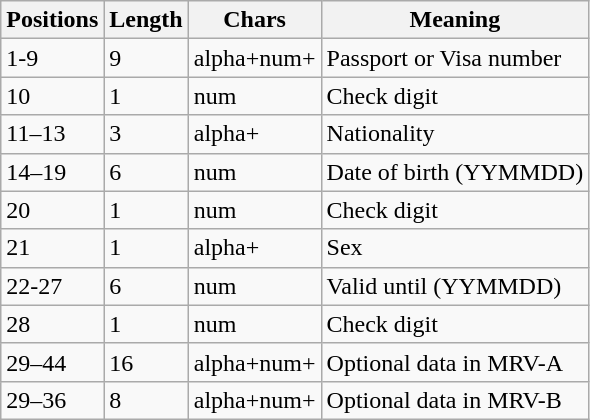<table class="wikitable">
<tr>
<th>Positions</th>
<th>Length</th>
<th>Chars</th>
<th>Meaning</th>
</tr>
<tr>
<td>1-9</td>
<td>9</td>
<td>alpha+num+</td>
<td>Passport or Visa number</td>
</tr>
<tr>
<td>10</td>
<td>1</td>
<td>num</td>
<td>Check digit</td>
</tr>
<tr>
<td>11–13</td>
<td>3</td>
<td>alpha+</td>
<td>Nationality</td>
</tr>
<tr>
<td>14–19</td>
<td>6</td>
<td>num</td>
<td>Date of birth (YYMMDD)</td>
</tr>
<tr>
<td>20</td>
<td>1</td>
<td>num</td>
<td>Check digit</td>
</tr>
<tr>
<td>21</td>
<td>1</td>
<td>alpha+</td>
<td>Sex</td>
</tr>
<tr>
<td>22-27</td>
<td>6</td>
<td>num</td>
<td>Valid until (YYMMDD)</td>
</tr>
<tr>
<td>28</td>
<td>1</td>
<td>num</td>
<td>Check digit</td>
</tr>
<tr>
<td>29–44</td>
<td>16</td>
<td>alpha+num+</td>
<td>Optional data in MRV-A</td>
</tr>
<tr>
<td>29–36</td>
<td>8</td>
<td>alpha+num+</td>
<td>Optional data in MRV-B</td>
</tr>
</table>
